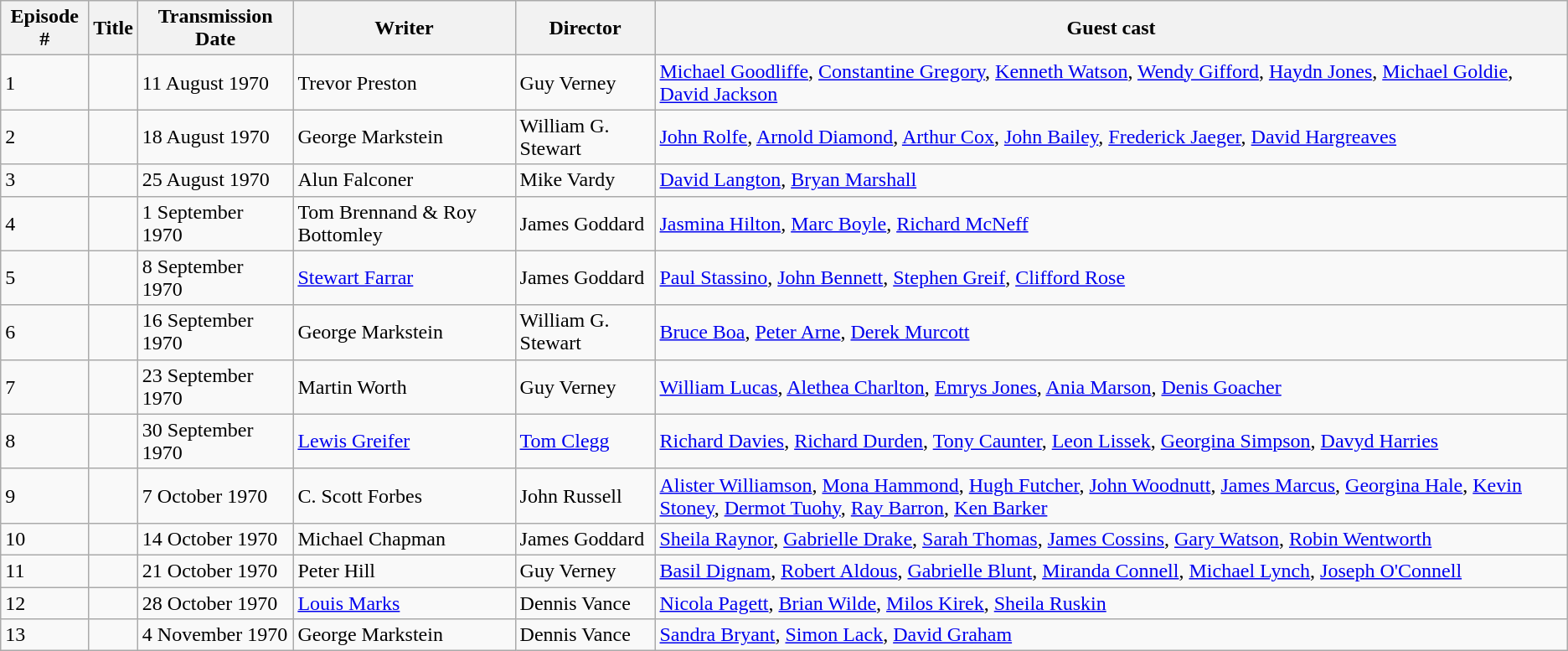<table class="wikitable">
<tr>
<th>Episode #</th>
<th>Title</th>
<th>Transmission Date</th>
<th>Writer</th>
<th>Director</th>
<th>Guest cast</th>
</tr>
<tr>
<td>1</td>
<td></td>
<td>11 August 1970</td>
<td>Trevor Preston</td>
<td>Guy Verney</td>
<td><a href='#'>Michael Goodliffe</a>, <a href='#'>Constantine Gregory</a>, <a href='#'>Kenneth Watson</a>, <a href='#'>Wendy Gifford</a>, <a href='#'>Haydn Jones</a>, <a href='#'>Michael Goldie</a>, <a href='#'>David Jackson</a></td>
</tr>
<tr>
<td>2</td>
<td></td>
<td>18 August 1970</td>
<td>George Markstein</td>
<td>William G. Stewart</td>
<td><a href='#'>John Rolfe</a>, <a href='#'>Arnold Diamond</a>, <a href='#'>Arthur Cox</a>, <a href='#'>John Bailey</a>, <a href='#'>Frederick Jaeger</a>, <a href='#'>David Hargreaves</a></td>
</tr>
<tr>
<td>3</td>
<td></td>
<td>25 August 1970</td>
<td>Alun Falconer</td>
<td>Mike Vardy</td>
<td><a href='#'>David Langton</a>, <a href='#'>Bryan Marshall</a></td>
</tr>
<tr>
<td>4</td>
<td></td>
<td>1 September 1970</td>
<td>Tom Brennand & Roy Bottomley</td>
<td>James Goddard</td>
<td><a href='#'>Jasmina Hilton</a>, <a href='#'>Marc Boyle</a>, <a href='#'>Richard McNeff</a></td>
</tr>
<tr>
<td>5</td>
<td></td>
<td>8 September 1970</td>
<td><a href='#'>Stewart Farrar</a></td>
<td>James Goddard</td>
<td><a href='#'>Paul Stassino</a>, <a href='#'>John Bennett</a>, <a href='#'>Stephen Greif</a>, <a href='#'>Clifford Rose</a></td>
</tr>
<tr>
<td>6</td>
<td></td>
<td>16 September 1970</td>
<td>George Markstein</td>
<td>William G. Stewart</td>
<td><a href='#'>Bruce Boa</a>, <a href='#'>Peter Arne</a>, <a href='#'>Derek Murcott</a></td>
</tr>
<tr>
<td>7</td>
<td></td>
<td>23 September 1970</td>
<td>Martin Worth</td>
<td>Guy Verney</td>
<td><a href='#'>William Lucas</a>, <a href='#'>Alethea Charlton</a>, <a href='#'>Emrys Jones</a>, <a href='#'>Ania Marson</a>, <a href='#'>Denis Goacher</a></td>
</tr>
<tr>
<td>8</td>
<td></td>
<td>30 September 1970</td>
<td><a href='#'>Lewis Greifer</a></td>
<td><a href='#'>Tom Clegg</a></td>
<td><a href='#'>Richard Davies</a>, <a href='#'>Richard Durden</a>, <a href='#'>Tony Caunter</a>, <a href='#'>Leon Lissek</a>, <a href='#'>Georgina Simpson</a>, <a href='#'>Davyd Harries</a></td>
</tr>
<tr>
<td>9</td>
<td></td>
<td>7 October 1970</td>
<td>C. Scott Forbes</td>
<td>John Russell</td>
<td><a href='#'>Alister Williamson</a>, <a href='#'>Mona Hammond</a>, <a href='#'>Hugh Futcher</a>, <a href='#'>John Woodnutt</a>, <a href='#'>James Marcus</a>, <a href='#'>Georgina Hale</a>, <a href='#'>Kevin Stoney</a>, <a href='#'>Dermot Tuohy</a>, <a href='#'>Ray Barron</a>, <a href='#'>Ken Barker</a></td>
</tr>
<tr>
<td>10</td>
<td></td>
<td>14 October 1970</td>
<td>Michael Chapman</td>
<td>James Goddard</td>
<td><a href='#'>Sheila Raynor</a>, <a href='#'>Gabrielle Drake</a>, <a href='#'>Sarah Thomas</a>, <a href='#'>James Cossins</a>, <a href='#'>Gary Watson</a>, <a href='#'>Robin Wentworth</a></td>
</tr>
<tr>
<td>11</td>
<td></td>
<td>21 October 1970</td>
<td>Peter Hill</td>
<td>Guy Verney</td>
<td><a href='#'>Basil Dignam</a>, <a href='#'>Robert Aldous</a>, <a href='#'>Gabrielle Blunt</a>, <a href='#'>Miranda Connell</a>, <a href='#'>Michael Lynch</a>, <a href='#'>Joseph O'Connell</a></td>
</tr>
<tr>
<td>12</td>
<td></td>
<td>28 October 1970</td>
<td><a href='#'>Louis Marks</a></td>
<td>Dennis Vance</td>
<td><a href='#'>Nicola Pagett</a>, <a href='#'>Brian Wilde</a>, <a href='#'>Milos Kirek</a>, <a href='#'>Sheila Ruskin</a></td>
</tr>
<tr>
<td>13</td>
<td></td>
<td>4 November 1970</td>
<td>George Markstein</td>
<td>Dennis Vance</td>
<td><a href='#'>Sandra Bryant</a>, <a href='#'>Simon Lack</a>, <a href='#'>David Graham</a></td>
</tr>
</table>
